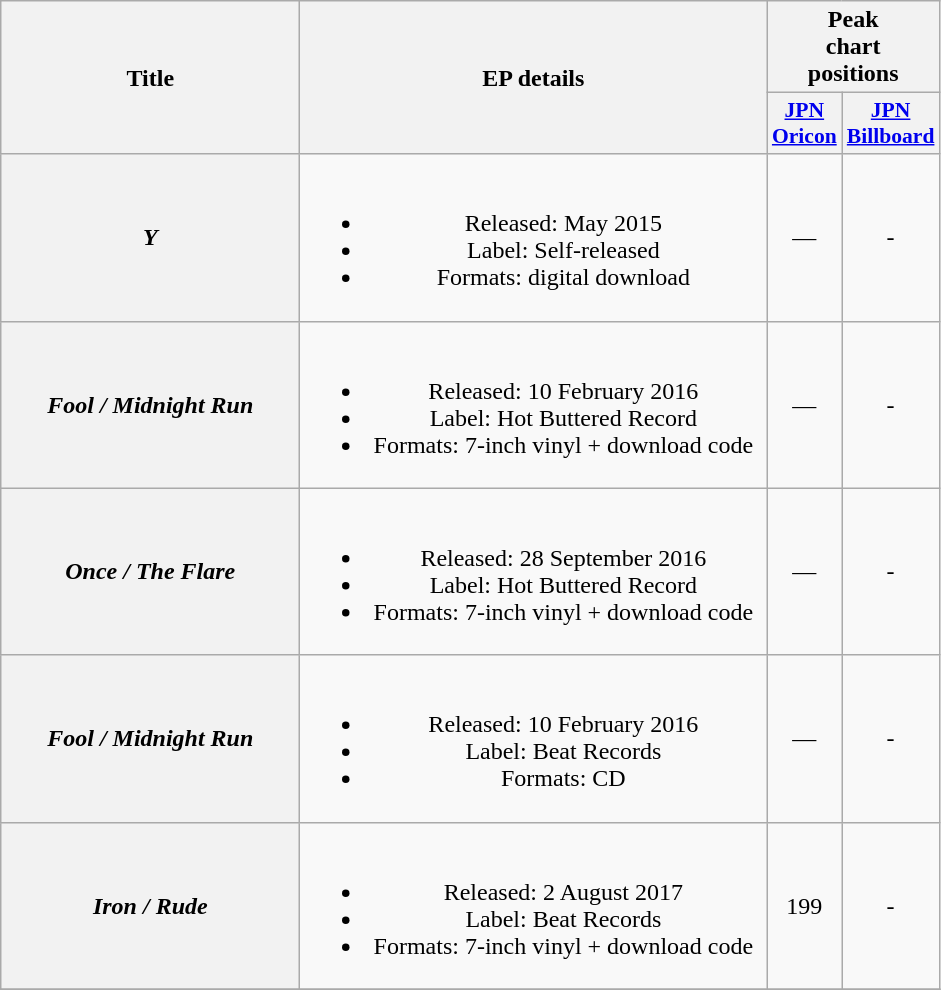<table class="wikitable plainrowheaders" style="text-align:center;">
<tr>
<th scope="col" rowspan="2" style="width:12em;">Title</th>
<th scope="col" rowspan="2" style="width:19em;">EP details</th>
<th scope="col" colspan="2">Peak<br>chart<br>positions</th>
</tr>
<tr>
<th scope="col" style="width:2.9em;font-size:90%;"><a href='#'>JPN<br>Oricon</a><br></th>
<th scope="col" style="width:2.9em;font-size:90%;"><a href='#'>JPN<br>Billboard</a><br></th>
</tr>
<tr>
<th scope="row"><em>Y</em></th>
<td><br><ul><li>Released: May 2015 </li><li>Label: Self-released</li><li>Formats: digital download</li></ul></td>
<td>—</td>
<td>-</td>
</tr>
<tr>
<th scope="row"><em>Fool / Midnight Run</em></th>
<td><br><ul><li>Released: 10 February 2016</li><li>Label: Hot Buttered Record</li><li>Formats: 7-inch vinyl + download code</li></ul></td>
<td>—</td>
<td>-</td>
</tr>
<tr>
<th scope="row"><em>Once / The Flare</em></th>
<td><br><ul><li>Released: 28 September 2016</li><li>Label: Hot Buttered Record</li><li>Formats: 7-inch vinyl + download code</li></ul></td>
<td>—</td>
<td>-</td>
</tr>
<tr>
<th scope="row"><em>Fool / Midnight Run</em></th>
<td><br><ul><li>Released: 10 February 2016</li><li>Label: Beat Records</li><li>Formats: CD</li></ul></td>
<td>—</td>
<td>-</td>
</tr>
<tr>
<th scope="row"><em>Iron / Rude</em></th>
<td><br><ul><li>Released: 2 August 2017</li><li>Label: Beat Records</li><li>Formats: 7-inch vinyl + download code</li></ul></td>
<td>199</td>
<td>-</td>
</tr>
<tr>
</tr>
</table>
